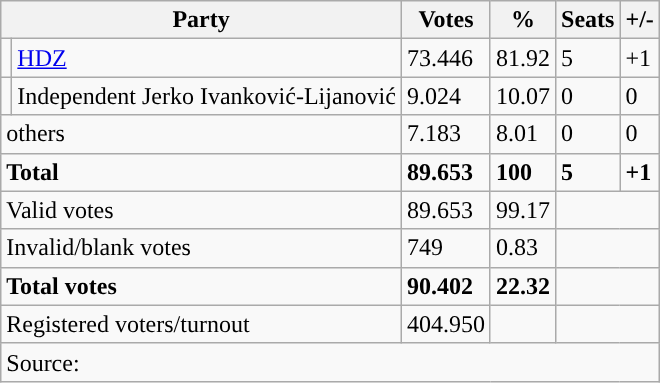<table class="wikitable" style="text-align: left;">
<tr>
<th colspan="2">Party</th>
<th>Votes</th>
<th>%</th>
<th>Seats</th>
<th>+/-</th>
</tr>
<tr>
<td style="background-color: "></td>
<td><a href='#'>HDZ</a></td>
<td>73.446</td>
<td>81.92</td>
<td>5</td>
<td>+1</td>
</tr>
<tr>
<td style="background-color: "></td>
<td>Independent Jerko Ivanković-Lijanović</td>
<td>9.024</td>
<td>10.07</td>
<td>0</td>
<td>0</td>
</tr>
<tr>
<td colspan="2">others</td>
<td>7.183</td>
<td>8.01</td>
<td>0</td>
<td>0</td>
</tr>
<tr>
<td colspan="2"><strong>Total</strong></td>
<td><strong>89.653</strong></td>
<td><strong>100</strong></td>
<td><strong>5</strong></td>
<td><strong>+1</strong></td>
</tr>
<tr>
<td colspan="2">Valid votes</td>
<td>89.653</td>
<td>99.17</td>
<td colspan="2"></td>
</tr>
<tr>
<td colspan="2">Invalid/blank votes</td>
<td>749</td>
<td>0.83</td>
<td colspan="2"></td>
</tr>
<tr>
<td colspan="2"><strong>Total votes</strong></td>
<td><strong>90.402</strong></td>
<td><strong>22.32</strong></td>
<td colspan="2"></td>
</tr>
<tr>
<td colspan="2">Registered voters/turnout</td>
<td votes14="5343">404.950</td>
<td></td>
<td colspan="2"></td>
</tr>
<tr>
<td colspan="6">Source: </td>
</tr>
</table>
